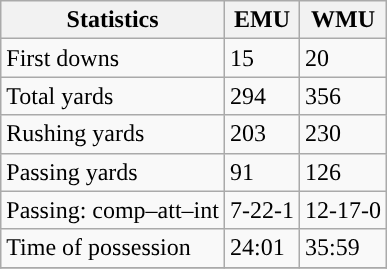<table class="wikitable" style="float: left;">
<tr>
<th>Statistics</th>
<th>EMU</th>
<th>WMU</th>
</tr>
<tr>
<td>First downs</td>
<td>15</td>
<td>20</td>
</tr>
<tr>
<td>Total yards</td>
<td>294</td>
<td>356</td>
</tr>
<tr>
<td>Rushing yards</td>
<td>203</td>
<td>230</td>
</tr>
<tr>
<td>Passing yards</td>
<td>91</td>
<td>126</td>
</tr>
<tr>
<td>Passing: comp–att–int</td>
<td>7-22-1</td>
<td>12-17-0</td>
</tr>
<tr>
<td>Time of possession</td>
<td>24:01</td>
<td>35:59</td>
</tr>
<tr>
</tr>
</table>
